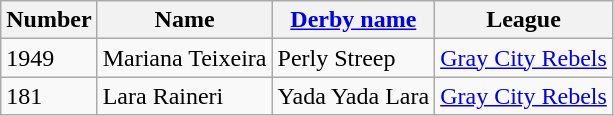<table class="wikitable sortable">
<tr>
<th>Number</th>
<th>Name</th>
<th><a href='#'>Derby name</a></th>
<th>League</th>
</tr>
<tr>
<td>1949</td>
<td>Mariana Teixeira</td>
<td>Perly Streep</td>
<td><a href='#'>Gray City Rebels</a></td>
</tr>
<tr>
<td>181</td>
<td>Lara Raineri</td>
<td>Yada Yada Lara</td>
<td><a href='#'>Gray City Rebels</a></td>
</tr>
</table>
